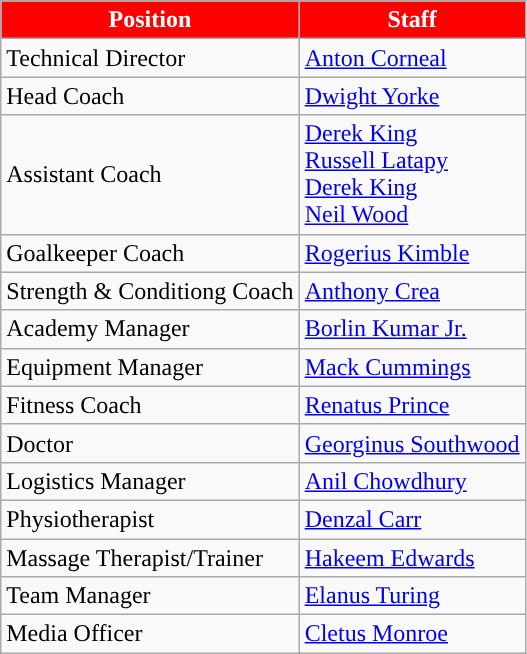<table class="wikitable">
<tr>
<th style="color:#FFFFFF;background:#FF0000">Position</th>
<th style="color:#FFFFFF;background:#FF0000">Staff</th>
</tr>
<tr>
<td>Technical Director</td>
<td> <a href='#'>Anton Corneal</a></td>
</tr>
<tr>
<td>Head Coach</td>
<td> <a href='#'>Dwight Yorke</a></td>
</tr>
<tr>
<td>Assistant Coach</td>
<td> <a href='#'>Derek King</a><br> <a href='#'>Russell Latapy</a><br> <a href='#'>Derek King</a><br> <a href='#'>Neil Wood</a></td>
</tr>
<tr>
<td>Goalkeeper Coach</td>
<td> <a href='#'>Rogerius Kimble</a></td>
</tr>
<tr>
<td>Strength & Conditiong Coach</td>
<td> <a href='#'>Anthony Crea</a></td>
</tr>
<tr>
<td>Academy Manager</td>
<td> <a href='#'>Borlin Kumar Jr.</a></td>
</tr>
<tr>
<td>Equipment Manager</td>
<td> <a href='#'>Mack Cummings</a></td>
</tr>
<tr>
<td>Fitness Coach</td>
<td> <a href='#'>Renatus Prince</a></td>
</tr>
<tr>
<td>Doctor</td>
<td> <a href='#'>Georginus Southwood</a></td>
</tr>
<tr>
<td>Logistics Manager</td>
<td> <a href='#'>Anil Chowdhury</a></td>
</tr>
<tr>
<td>Physiotherapist</td>
<td> <a href='#'>Denzal Carr</a></td>
</tr>
<tr>
<td>Massage Therapist/Trainer</td>
<td> <a href='#'>Hakeem Edwards</a></td>
</tr>
<tr>
<td>Team Manager</td>
<td> <a href='#'>Elanus Turing</a></td>
</tr>
<tr>
<td>Media Officer</td>
<td> <a href='#'>Cletus Monroe</a></td>
</tr>
</table>
